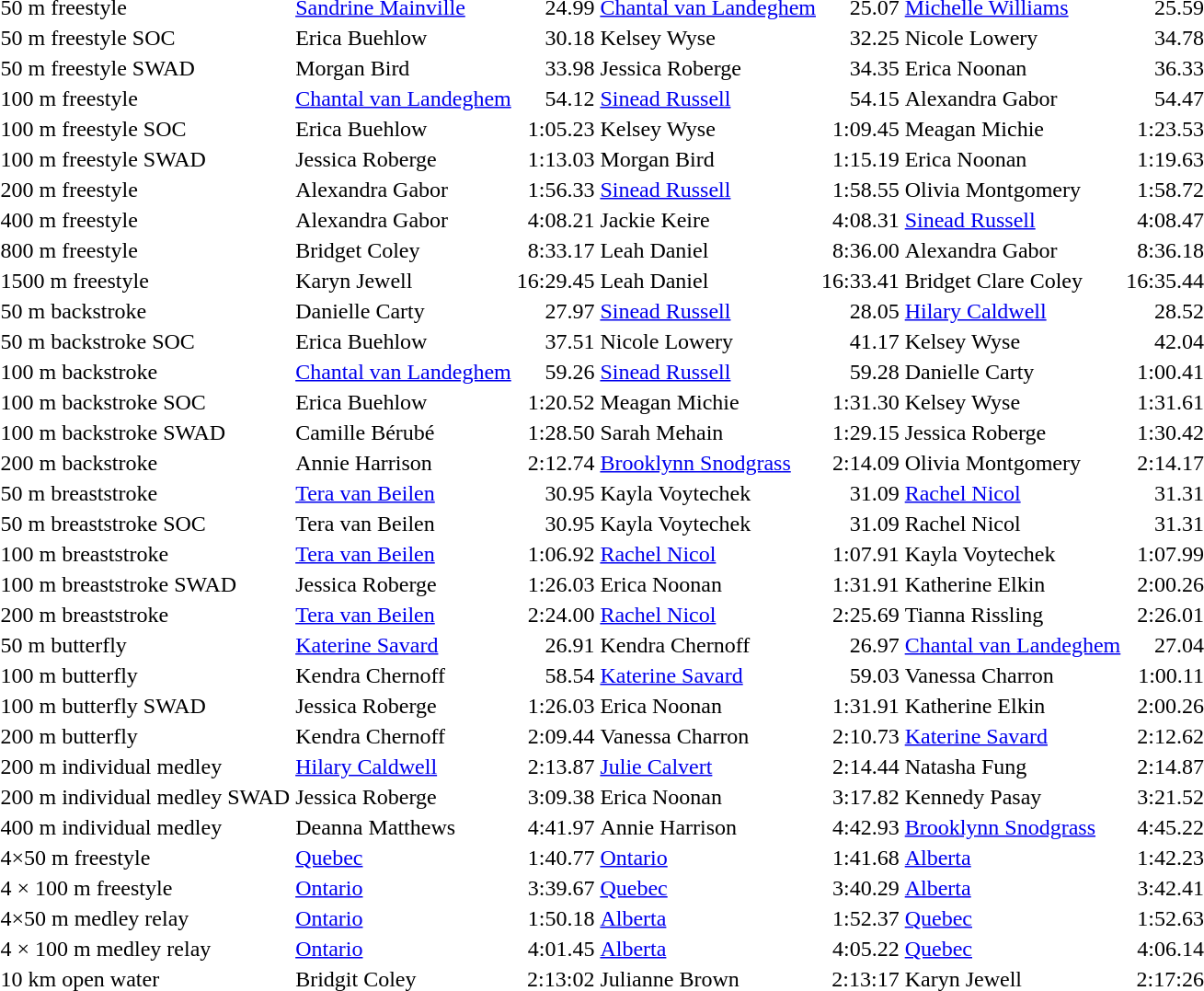<table>
<tr>
<td>50 m freestyle</td>
<td> <a href='#'>Sandrine Mainville</a></td>
<td align="right">24.99</td>
<td> <a href='#'>Chantal van Landeghem</a></td>
<td align="right">25.07</td>
<td> <a href='#'>Michelle Williams</a></td>
<td align="right">25.59</td>
</tr>
<tr>
<td>50 m freestyle SOC</td>
<td> Erica Buehlow</td>
<td align="right">30.18</td>
<td> Kelsey Wyse</td>
<td align="right">32.25</td>
<td> Nicole Lowery</td>
<td align="right">34.78</td>
</tr>
<tr>
<td>50 m freestyle SWAD</td>
<td> Morgan Bird</td>
<td align="right">33.98</td>
<td> Jessica Roberge</td>
<td align="right">34.35</td>
<td> Erica Noonan</td>
<td align="right">36.33</td>
</tr>
<tr>
<td>100 m freestyle</td>
<td> <a href='#'>Chantal van Landeghem</a></td>
<td align="right">54.12</td>
<td> <a href='#'>Sinead Russell</a></td>
<td align="right">54.15</td>
<td> Alexandra Gabor</td>
<td align="right">54.47</td>
</tr>
<tr>
<td>100 m freestyle SOC</td>
<td> Erica Buehlow</td>
<td align="right">1:05.23</td>
<td> Kelsey Wyse</td>
<td align="right">1:09.45</td>
<td> Meagan Michie</td>
<td align="right">1:23.53</td>
</tr>
<tr>
<td>100 m freestyle SWAD</td>
<td> Jessica Roberge</td>
<td align="right">1:13.03</td>
<td> Morgan Bird</td>
<td align="right">1:15.19</td>
<td> Erica Noonan</td>
<td align="right">1:19.63</td>
</tr>
<tr>
<td>200 m freestyle</td>
<td> Alexandra Gabor</td>
<td align="right">1:56.33</td>
<td> <a href='#'>Sinead Russell</a></td>
<td align="right">1:58.55</td>
<td> Olivia Montgomery</td>
<td align="right">1:58.72</td>
</tr>
<tr>
<td>400 m freestyle</td>
<td> Alexandra Gabor</td>
<td align="right">4:08.21</td>
<td> Jackie Keire</td>
<td align="right">4:08.31</td>
<td> <a href='#'>Sinead Russell</a></td>
<td align="right">4:08.47</td>
</tr>
<tr>
<td>800 m freestyle</td>
<td> Bridget Coley</td>
<td align="right">8:33.17</td>
<td> Leah Daniel</td>
<td align="right">8:36.00</td>
<td> Alexandra Gabor</td>
<td align="right">8:36.18</td>
</tr>
<tr>
<td>1500 m freestyle</td>
<td> Karyn Jewell</td>
<td align="right">16:29.45</td>
<td> Leah Daniel</td>
<td align="right">16:33.41</td>
<td> Bridget Clare Coley</td>
<td align="right">16:35.44</td>
</tr>
<tr>
<td>50 m backstroke</td>
<td> Danielle Carty</td>
<td align="right">27.97</td>
<td> <a href='#'>Sinead Russell</a></td>
<td align="right">28.05</td>
<td> <a href='#'>Hilary Caldwell</a></td>
<td align="right">28.52</td>
</tr>
<tr>
<td>50 m backstroke SOC</td>
<td> Erica Buehlow</td>
<td align="right">37.51</td>
<td> Nicole Lowery</td>
<td align="right">41.17</td>
<td> Kelsey Wyse</td>
<td align="right">42.04</td>
</tr>
<tr>
<td>100 m backstroke</td>
<td> <a href='#'>Chantal van Landeghem</a></td>
<td align="right">59.26</td>
<td> <a href='#'>Sinead Russell</a></td>
<td align="right">59.28</td>
<td> Danielle Carty</td>
<td align="right">1:00.41</td>
</tr>
<tr>
<td>100 m backstroke SOC</td>
<td> Erica Buehlow</td>
<td align="right">1:20.52</td>
<td> Meagan Michie</td>
<td align="right">1:31.30</td>
<td> Kelsey Wyse</td>
<td align="right">1:31.61</td>
</tr>
<tr>
<td>100 m backstroke SWAD</td>
<td> Camille Bérubé</td>
<td align="right">1:28.50</td>
<td> Sarah Mehain</td>
<td align="right">1:29.15</td>
<td> Jessica Roberge</td>
<td align="right">1:30.42</td>
</tr>
<tr>
<td>200 m backstroke</td>
<td> Annie Harrison</td>
<td align="right">2:12.74</td>
<td> <a href='#'>Brooklynn Snodgrass</a></td>
<td align="right">2:14.09</td>
<td> Olivia Montgomery</td>
<td align="right">2:14.17</td>
</tr>
<tr>
<td>50 m breaststroke</td>
<td> <a href='#'>Tera van Beilen</a></td>
<td align="right">30.95</td>
<td> Kayla Voytechek</td>
<td align="right">31.09</td>
<td> <a href='#'>Rachel Nicol</a></td>
<td align="right">31.31</td>
</tr>
<tr>
<td>50 m breaststroke SOC</td>
<td> Tera van Beilen</td>
<td align="right">30.95</td>
<td> Kayla Voytechek</td>
<td align="right">31.09</td>
<td> Rachel Nicol</td>
<td align="right">31.31</td>
</tr>
<tr>
<td>100 m breaststroke</td>
<td> <a href='#'>Tera van Beilen</a></td>
<td align="right">1:06.92</td>
<td> <a href='#'>Rachel Nicol</a></td>
<td align="right">1:07.91</td>
<td> Kayla Voytechek</td>
<td align="right">1:07.99</td>
</tr>
<tr>
<td>100 m breaststroke SWAD</td>
<td> Jessica Roberge</td>
<td align="right">1:26.03</td>
<td> Erica Noonan</td>
<td align="right">1:31.91</td>
<td> Katherine Elkin</td>
<td align="right">2:00.26</td>
</tr>
<tr>
<td>200 m breaststroke</td>
<td> <a href='#'>Tera van Beilen</a></td>
<td align="right">2:24.00</td>
<td> <a href='#'>Rachel Nicol</a></td>
<td align="right">2:25.69</td>
<td> Tianna Rissling</td>
<td align="right">2:26.01</td>
</tr>
<tr>
<td>50 m butterfly</td>
<td> <a href='#'>Katerine Savard</a></td>
<td align="right">26.91</td>
<td> Kendra Chernoff</td>
<td align="right">26.97</td>
<td> <a href='#'>Chantal van Landeghem</a></td>
<td align="right">27.04</td>
</tr>
<tr>
<td>100 m butterfly</td>
<td> Kendra Chernoff</td>
<td align="right">58.54</td>
<td> <a href='#'>Katerine Savard</a></td>
<td align="right">59.03</td>
<td> Vanessa Charron</td>
<td align="right">1:00.11</td>
</tr>
<tr>
<td>100 m butterfly SWAD</td>
<td> Jessica Roberge</td>
<td align="right">1:26.03</td>
<td> Erica Noonan</td>
<td align="right">1:31.91</td>
<td> Katherine Elkin</td>
<td align="right">2:00.26</td>
</tr>
<tr>
<td>200 m butterfly</td>
<td> Kendra Chernoff</td>
<td align="right">2:09.44</td>
<td> Vanessa Charron</td>
<td align="right">2:10.73</td>
<td> <a href='#'>Katerine Savard</a></td>
<td align="right">2:12.62</td>
</tr>
<tr>
<td>200 m individual medley</td>
<td> <a href='#'>Hilary Caldwell</a></td>
<td align="right">2:13.87</td>
<td> <a href='#'>Julie Calvert</a></td>
<td align="right">2:14.44</td>
<td> Natasha Fung</td>
<td align="right">2:14.87</td>
</tr>
<tr>
<td>200 m individual medley SWAD</td>
<td> Jessica Roberge</td>
<td align="right">3:09.38</td>
<td> Erica Noonan</td>
<td align="right">3:17.82</td>
<td> Kennedy Pasay</td>
<td align="right">3:21.52</td>
</tr>
<tr>
<td>400 m individual medley</td>
<td> Deanna Matthews</td>
<td align="right">4:41.97</td>
<td> Annie Harrison</td>
<td align="right">4:42.93</td>
<td> <a href='#'>Brooklynn Snodgrass</a></td>
<td align="right">4:45.22</td>
</tr>
<tr>
<td>4×50 m freestyle</td>
<td> <a href='#'>Quebec</a></td>
<td align="right">1:40.77</td>
<td> <a href='#'>Ontario</a></td>
<td align="right">1:41.68</td>
<td> <a href='#'>Alberta</a></td>
<td align="right">1:42.23</td>
</tr>
<tr>
<td>4 × 100 m freestyle</td>
<td> <a href='#'>Ontario</a></td>
<td align="right">3:39.67</td>
<td> <a href='#'>Quebec</a></td>
<td align="right">3:40.29</td>
<td> <a href='#'>Alberta</a></td>
<td align="right">3:42.41</td>
</tr>
<tr>
<td>4×50 m medley relay</td>
<td> <a href='#'>Ontario</a></td>
<td align="right">1:50.18</td>
<td> <a href='#'>Alberta</a></td>
<td align="right">1:52.37</td>
<td> <a href='#'>Quebec</a></td>
<td align="right">1:52.63</td>
</tr>
<tr>
<td>4 × 100 m medley relay</td>
<td> <a href='#'>Ontario</a></td>
<td align="right">4:01.45</td>
<td> <a href='#'>Alberta</a></td>
<td align="right">4:05.22</td>
<td> <a href='#'>Quebec</a></td>
<td align="right">4:06.14</td>
</tr>
<tr>
<td>10 km open water</td>
<td> Bridgit Coley</td>
<td align="right">2:13:02</td>
<td> Julianne Brown</td>
<td align="right">2:13:17</td>
<td> Karyn Jewell</td>
<td align="right">2:17:26</td>
</tr>
</table>
